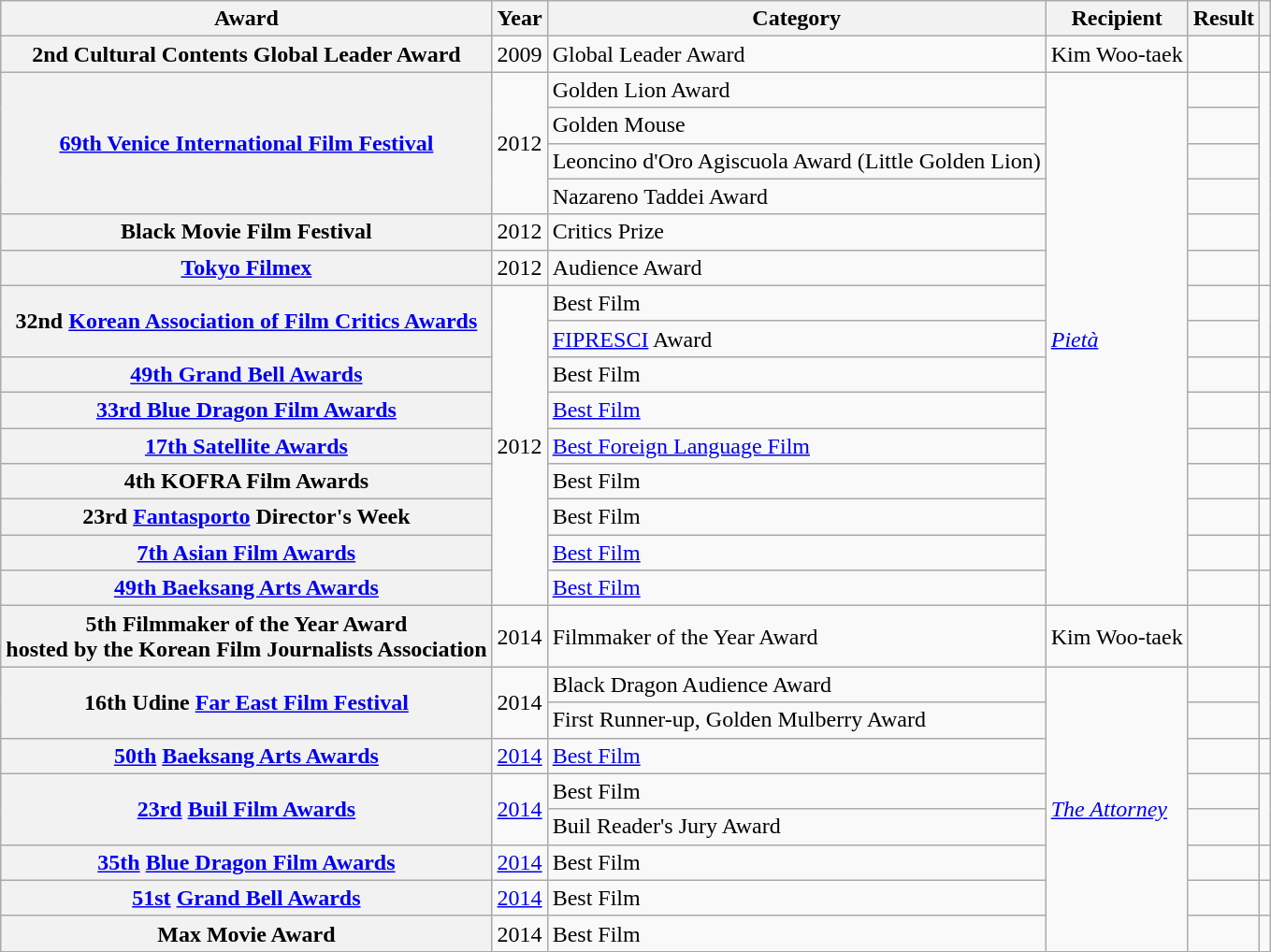<table class="wikitable sortable plainrowheaders">
<tr>
<th>Award</th>
<th>Year</th>
<th>Category</th>
<th>Recipient</th>
<th>Result</th>
<th class="unsortable"></th>
</tr>
<tr>
<th scope="row">2nd Cultural Contents Global Leader Award</th>
<td>2009</td>
<td>Global Leader Award</td>
<td>Kim Woo-taek</td>
<td></td>
<td></td>
</tr>
<tr>
<th rowspan="4" scope="row"><a href='#'>69th Venice International Film Festival</a></th>
<td rowspan="4">2012</td>
<td>Golden Lion Award</td>
<td rowspan="15"><em><a href='#'>Pietà</a></em></td>
<td></td>
<td rowspan="6"></td>
</tr>
<tr>
<td>Golden Mouse</td>
<td></td>
</tr>
<tr>
<td>Leoncino d'Oro Agiscuola Award (Little Golden Lion)</td>
<td></td>
</tr>
<tr>
<td>Nazareno Taddei Award</td>
<td></td>
</tr>
<tr>
<th scope="row">Black Movie Film Festival</th>
<td>2012</td>
<td>Critics Prize</td>
<td></td>
</tr>
<tr>
<th scope="row"><a href='#'>Tokyo Filmex</a></th>
<td>2012</td>
<td>Audience Award</td>
<td></td>
</tr>
<tr>
<th scope="row" rowspan="2">32nd <a href='#'>Korean Association of Film Critics Awards</a></th>
<td rowspan="9">2012</td>
<td>Best Film</td>
<td></td>
<td rowspan="2"></td>
</tr>
<tr>
<td><a href='#'>FIPRESCI</a> Award</td>
<td></td>
</tr>
<tr>
<th scope="row"><a href='#'>49th Grand Bell Awards</a></th>
<td>Best Film</td>
<td></td>
<td></td>
</tr>
<tr>
<th scope="row"><a href='#'>33rd Blue Dragon Film Awards</a></th>
<td><a href='#'>Best Film</a></td>
<td></td>
<td></td>
</tr>
<tr>
<th scope="row"><a href='#'>17th Satellite Awards</a></th>
<td><a href='#'>Best Foreign Language Film</a></td>
<td></td>
<td></td>
</tr>
<tr>
<th scope="row">4th KOFRA Film Awards</th>
<td>Best Film</td>
<td></td>
<td></td>
</tr>
<tr>
<th scope="row">23rd <a href='#'>Fantasporto</a> Director's Week</th>
<td>Best Film</td>
<td></td>
<td></td>
</tr>
<tr>
<th scope="row"><a href='#'>7th Asian Film Awards</a></th>
<td><a href='#'>Best Film</a></td>
<td></td>
<td></td>
</tr>
<tr>
<th scope="row"><a href='#'>49th Baeksang Arts Awards</a></th>
<td><a href='#'>Best Film</a></td>
<td></td>
<td></td>
</tr>
<tr>
<th scope="row">5th Filmmaker of the Year Award <br>hosted by the Korean Film Journalists Association</th>
<td>2014</td>
<td>Filmmaker of the Year Award</td>
<td>Kim Woo-taek</td>
<td></td>
<td></td>
</tr>
<tr>
<th rowspan="2" scope="row">16th Udine <a href='#'>Far East Film Festival</a></th>
<td rowspan="2">2014</td>
<td>Black Dragon Audience Award</td>
<td rowspan="8"><em><a href='#'>The Attorney</a></em></td>
<td></td>
<td rowspan="2"></td>
</tr>
<tr>
<td>First Runner-up, Golden Mulberry Award</td>
<td></td>
</tr>
<tr>
<th scope="row"><a href='#'>50th</a> <a href='#'>Baeksang Arts Awards</a></th>
<td><a href='#'>2014</a></td>
<td><a href='#'>Best Film</a></td>
<td></td>
<td></td>
</tr>
<tr>
<th rowspan="2" scope="row"><a href='#'>23rd</a> <a href='#'>Buil Film Awards</a></th>
<td rowspan="2"><a href='#'>2014</a></td>
<td>Best Film</td>
<td></td>
<td rowspan="2"></td>
</tr>
<tr>
<td>Buil Reader's Jury Award</td>
<td></td>
</tr>
<tr>
<th scope="row"><a href='#'>35th</a> <a href='#'>Blue Dragon Film Awards</a></th>
<td><a href='#'>2014</a></td>
<td>Best Film</td>
<td></td>
<td></td>
</tr>
<tr>
<th scope="row"><a href='#'>51st</a> <a href='#'>Grand Bell Awards</a></th>
<td><a href='#'>2014</a></td>
<td>Best Film</td>
<td></td>
<td></td>
</tr>
<tr>
<th scope="row">Max Movie Award</th>
<td>2014</td>
<td>Best Film</td>
<td></td>
<td></td>
</tr>
</table>
